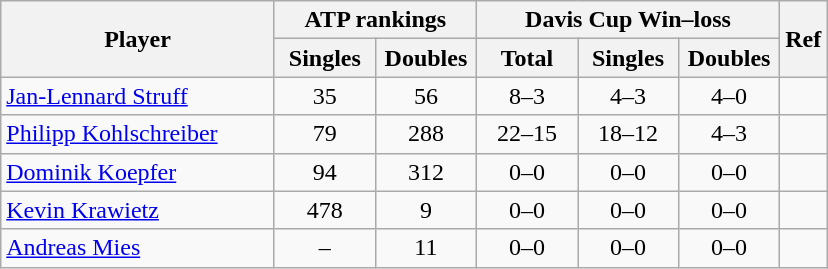<table class="wikitable sortable" style=text-align:center>
<tr>
<th rowspan=2 width="175">Player</th>
<th colspan=2>ATP rankings</th>
<th colspan=3>Davis Cup Win–loss</th>
<th rowspan=2 class="unsortable">Ref</th>
</tr>
<tr>
<th width="60">Singles</th>
<th width="60">Doubles</th>
<th width="60">Total</th>
<th width="60">Singles</th>
<th width="60">Doubles</th>
</tr>
<tr>
<td align=left><a href='#'>Jan-Lennard Struff</a></td>
<td>35</td>
<td>56</td>
<td>8–3</td>
<td>4–3</td>
<td>4–0</td>
<td></td>
</tr>
<tr>
<td align=left><a href='#'>Philipp Kohlschreiber</a></td>
<td>79</td>
<td>288</td>
<td>22–15</td>
<td>18–12</td>
<td>4–3</td>
<td></td>
</tr>
<tr>
<td align=left><a href='#'>Dominik Koepfer</a></td>
<td>94</td>
<td>312</td>
<td>0–0</td>
<td>0–0</td>
<td>0–0</td>
<td></td>
</tr>
<tr>
<td align=left><a href='#'>Kevin Krawietz</a></td>
<td>478</td>
<td>9</td>
<td>0–0</td>
<td>0–0</td>
<td>0–0</td>
<td></td>
</tr>
<tr>
<td align=left><a href='#'>Andreas Mies</a></td>
<td>–</td>
<td>11</td>
<td>0–0</td>
<td>0–0</td>
<td>0–0</td>
<td></td>
</tr>
</table>
